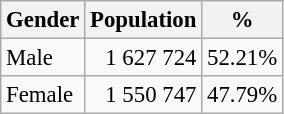<table class="wikitable" style="font-size: 95%; text-align: right">
<tr>
<th>Gender</th>
<th>Population</th>
<th>%</th>
</tr>
<tr>
<td align=left>Male</td>
<td>1 627 724</td>
<td>52.21%</td>
</tr>
<tr>
<td align=left>Female</td>
<td>1 550 747</td>
<td>47.79%</td>
</tr>
</table>
